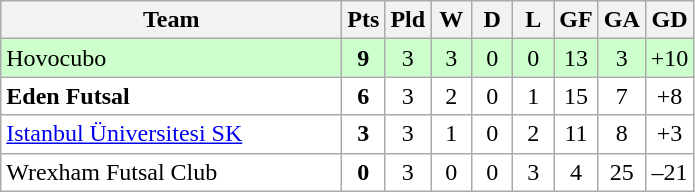<table class="wikitable" style="text-align: center;">
<tr>
<th width="220">Team</th>
<th width="20">Pts</th>
<th width="20">Pld</th>
<th width="20">W</th>
<th width="20">D</th>
<th width="20">L</th>
<th width="20">GF</th>
<th width="20">GA</th>
<th width="20">GD</th>
</tr>
<tr bgcolor=#ccffcc>
<td align="left"> Hovocubo</td>
<td><strong>9</strong></td>
<td>3</td>
<td>3</td>
<td>0</td>
<td>0</td>
<td>13</td>
<td>3</td>
<td>+10</td>
</tr>
<tr bgcolor=ffffff>
<td align="left"> <strong>Eden Futsal</strong></td>
<td><strong>6</strong></td>
<td>3</td>
<td>2</td>
<td>0</td>
<td>1</td>
<td>15</td>
<td>7</td>
<td>+8</td>
</tr>
<tr bgcolor=ffffff>
<td align="left"> <a href='#'>Istanbul Üniversitesi SK</a></td>
<td><strong>3</strong></td>
<td>3</td>
<td>1</td>
<td>0</td>
<td>2</td>
<td>11</td>
<td>8</td>
<td>+3</td>
</tr>
<tr bgcolor=ffffff>
<td align="left"> Wrexham Futsal Club</td>
<td><strong>0</strong></td>
<td>3</td>
<td>0</td>
<td>0</td>
<td>3</td>
<td>4</td>
<td>25</td>
<td>–21</td>
</tr>
</table>
